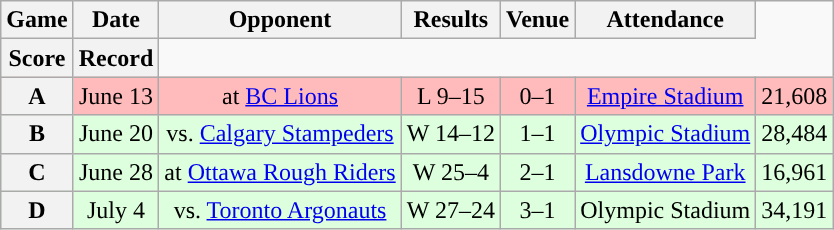<table class="wikitable" style="text-align:center">
<tr>
<th>Game</th>
<th>Date</th>
<th>Opponent</th>
<th>Results</th>
<th>Venue</th>
<th>Attendance</th>
</tr>
<tr>
<th>Score</th>
<th>Record</th>
</tr>
<tr style="background:#ffbbbb">
<th>A</th>
<td>June 13</td>
<td>at <a href='#'>BC Lions</a></td>
<td>L 9–15</td>
<td>0–1</td>
<td><a href='#'>Empire Stadium</a></td>
<td>21,608</td>
</tr>
<tr style="background:#ddffdd">
<th>B</th>
<td>June 20</td>
<td>vs. <a href='#'>Calgary Stampeders</a></td>
<td>W 14–12</td>
<td>1–1</td>
<td><a href='#'>Olympic Stadium</a></td>
<td>28,484</td>
</tr>
<tr style="background:#ddffdd">
<th>C</th>
<td>June 28</td>
<td>at <a href='#'>Ottawa Rough Riders</a></td>
<td>W 25–4</td>
<td>2–1</td>
<td><a href='#'>Lansdowne Park</a></td>
<td>16,961</td>
</tr>
<tr style="background:#ddffdd">
<th>D</th>
<td>July 4</td>
<td>vs. <a href='#'>Toronto Argonauts</a></td>
<td>W 27–24</td>
<td>3–1</td>
<td>Olympic Stadium</td>
<td>34,191</td>
</tr>
</table>
